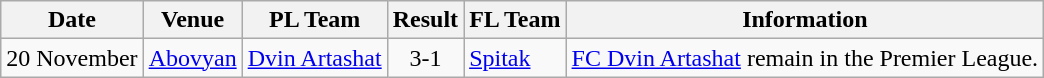<table class="wikitable">
<tr>
<th>Date</th>
<th>Venue</th>
<th>PL Team</th>
<th>Result</th>
<th>FL Team</th>
<th>Information</th>
</tr>
<tr>
<td>20 November</td>
<td><a href='#'>Abovyan</a></td>
<td><a href='#'>Dvin Artashat</a></td>
<td align=center>3-1</td>
<td><a href='#'>Spitak</a></td>
<td><a href='#'>FC Dvin Artashat</a> remain in the Premier League.</td>
</tr>
</table>
